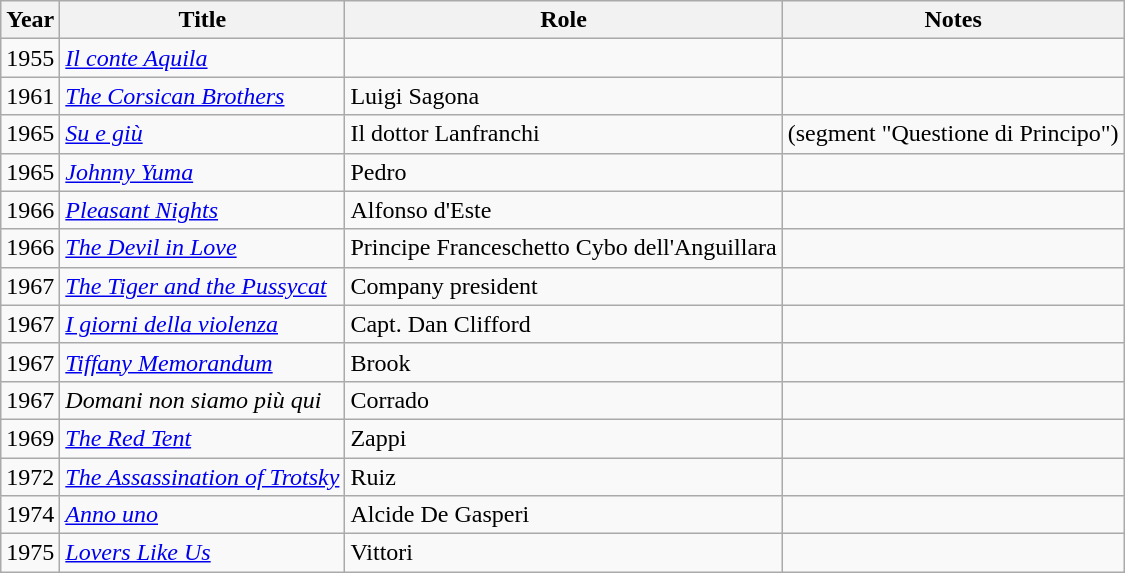<table class="wikitable">
<tr>
<th>Year</th>
<th>Title</th>
<th>Role</th>
<th>Notes</th>
</tr>
<tr>
<td>1955</td>
<td><em><a href='#'>Il conte Aquila</a></em></td>
<td></td>
<td></td>
</tr>
<tr>
<td>1961</td>
<td><em><a href='#'>The Corsican Brothers</a></em></td>
<td>Luigi Sagona</td>
<td></td>
</tr>
<tr>
<td>1965</td>
<td><em><a href='#'>Su e giù</a></em></td>
<td>Il dottor Lanfranchi</td>
<td>(segment "Questione di Principo")</td>
</tr>
<tr>
<td>1965</td>
<td><em><a href='#'>Johnny Yuma</a></em></td>
<td>Pedro</td>
<td></td>
</tr>
<tr>
<td>1966</td>
<td><em><a href='#'>Pleasant Nights</a></em></td>
<td>Alfonso d'Este</td>
<td></td>
</tr>
<tr>
<td>1966</td>
<td><em><a href='#'>The Devil in Love</a></em></td>
<td>Principe Franceschetto Cybo dell'Anguillara</td>
<td></td>
</tr>
<tr>
<td>1967</td>
<td><em><a href='#'>The Tiger and the Pussycat</a></em></td>
<td>Company president</td>
<td></td>
</tr>
<tr>
<td>1967</td>
<td><em><a href='#'>I giorni della violenza</a></em></td>
<td>Capt. Dan Clifford</td>
<td></td>
</tr>
<tr>
<td>1967</td>
<td><em><a href='#'>Tiffany Memorandum</a></em></td>
<td>Brook</td>
<td></td>
</tr>
<tr>
<td>1967</td>
<td><em>Domani non siamo più qui</em></td>
<td>Corrado</td>
<td></td>
</tr>
<tr>
<td>1969</td>
<td><em><a href='#'>The Red Tent</a></em></td>
<td>Zappi</td>
<td></td>
</tr>
<tr>
<td>1972</td>
<td><em><a href='#'>The Assassination of Trotsky</a></em></td>
<td>Ruiz</td>
<td></td>
</tr>
<tr>
<td>1974</td>
<td><em><a href='#'>Anno uno</a></em></td>
<td>Alcide De Gasperi</td>
<td></td>
</tr>
<tr>
<td>1975</td>
<td><em><a href='#'>Lovers Like Us</a></em></td>
<td>Vittori</td>
<td></td>
</tr>
</table>
